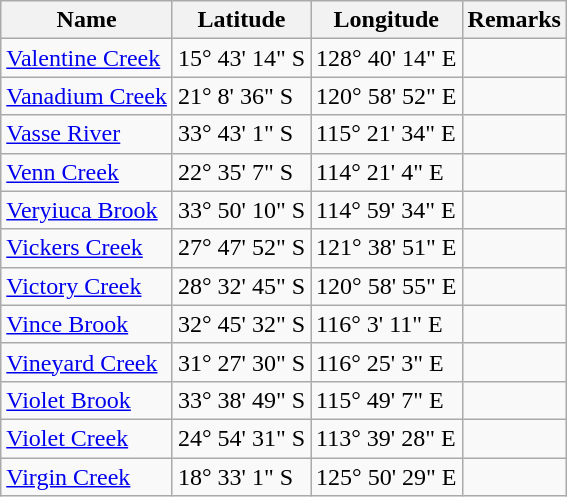<table class="wikitable">
<tr>
<th>Name</th>
<th>Latitude</th>
<th>Longitude</th>
<th>Remarks</th>
</tr>
<tr>
<td><a href='#'>Valentine Creek</a></td>
<td>15° 43' 14" S</td>
<td>128° 40' 14" E</td>
<td></td>
</tr>
<tr>
<td><a href='#'>Vanadium Creek</a></td>
<td>21° 8' 36" S</td>
<td>120° 58' 52" E</td>
<td></td>
</tr>
<tr>
<td><a href='#'>Vasse River</a></td>
<td>33° 43' 1" S</td>
<td>115° 21' 34" E</td>
<td></td>
</tr>
<tr>
<td><a href='#'>Venn Creek</a></td>
<td>22° 35' 7" S</td>
<td>114° 21' 4" E</td>
<td></td>
</tr>
<tr>
<td><a href='#'>Veryiuca Brook</a></td>
<td>33° 50' 10" S</td>
<td>114° 59' 34" E</td>
<td></td>
</tr>
<tr>
<td><a href='#'>Vickers Creek</a></td>
<td>27° 47' 52" S</td>
<td>121° 38' 51" E</td>
<td></td>
</tr>
<tr>
<td><a href='#'>Victory Creek</a></td>
<td>28° 32' 45" S</td>
<td>120° 58' 55" E</td>
<td></td>
</tr>
<tr>
<td><a href='#'>Vince Brook</a></td>
<td>32° 45' 32" S</td>
<td>116° 3' 11" E</td>
<td></td>
</tr>
<tr>
<td><a href='#'>Vineyard Creek</a></td>
<td>31° 27' 30" S</td>
<td>116° 25' 3" E</td>
<td></td>
</tr>
<tr>
<td><a href='#'>Violet Brook</a></td>
<td>33° 38' 49" S</td>
<td>115° 49' 7" E</td>
<td></td>
</tr>
<tr>
<td><a href='#'>Violet Creek</a></td>
<td>24° 54' 31" S</td>
<td>113° 39' 28" E</td>
<td></td>
</tr>
<tr>
<td><a href='#'>Virgin Creek</a></td>
<td>18° 33' 1" S</td>
<td>125° 50' 29" E</td>
<td></td>
</tr>
</table>
